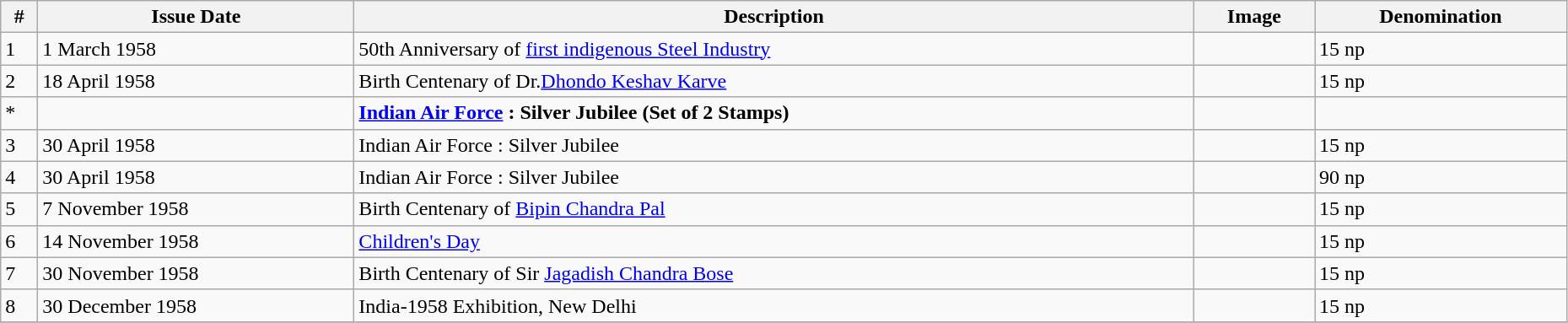<table class = "wikitable"  style = "text-align:justify" width = "98%">
<tr>
<th>#</th>
<th>Issue Date</th>
<th>Description</th>
<th>Image</th>
<th>Denomination</th>
</tr>
<tr>
<td>1</td>
<td>1 March 1958</td>
<td>50th Anniversary of <a href='#'>first indigenous Steel Industry</a></td>
<td></td>
<td>15 np</td>
</tr>
<tr>
<td>2</td>
<td>18 April 1958</td>
<td>Birth Centenary of Dr.<a href='#'>Dhondo Keshav Karve</a></td>
<td></td>
<td>15 np</td>
</tr>
<tr>
<td>*</td>
<td></td>
<td><strong><a href='#'>Indian Air Force</a> : Silver Jubilee (Set of 2 Stamps)</strong></td>
<td></td>
<td></td>
</tr>
<tr>
<td>3</td>
<td>30 April 1958</td>
<td>Indian Air Force : Silver Jubilee</td>
<td></td>
<td>15 np</td>
</tr>
<tr>
<td>4</td>
<td>30 April 1958</td>
<td>Indian Air Force : Silver Jubilee</td>
<td></td>
<td>90 np</td>
</tr>
<tr>
<td>5</td>
<td>7 November 1958</td>
<td>Birth Centenary of <a href='#'>Bipin Chandra Pal</a></td>
<td></td>
<td>15 np</td>
</tr>
<tr>
<td>6</td>
<td>14 November 1958</td>
<td><a href='#'>Children's Day</a></td>
<td></td>
<td>15 np</td>
</tr>
<tr>
<td>7</td>
<td>30 November 1958</td>
<td>Birth Centenary of Sir <a href='#'>Jagadish Chandra Bose</a></td>
<td></td>
<td>15 np</td>
</tr>
<tr>
<td>8</td>
<td>30 December 1958</td>
<td>India-1958 Exhibition, New Delhi</td>
<td></td>
<td>15 np</td>
</tr>
<tr>
</tr>
</table>
